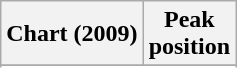<table class="wikitable sortable plainrowheaders" style="text-align:center">
<tr>
<th scope="col">Chart (2009)</th>
<th scope="col">Peak<br>position</th>
</tr>
<tr>
</tr>
<tr>
</tr>
<tr>
</tr>
<tr>
</tr>
</table>
